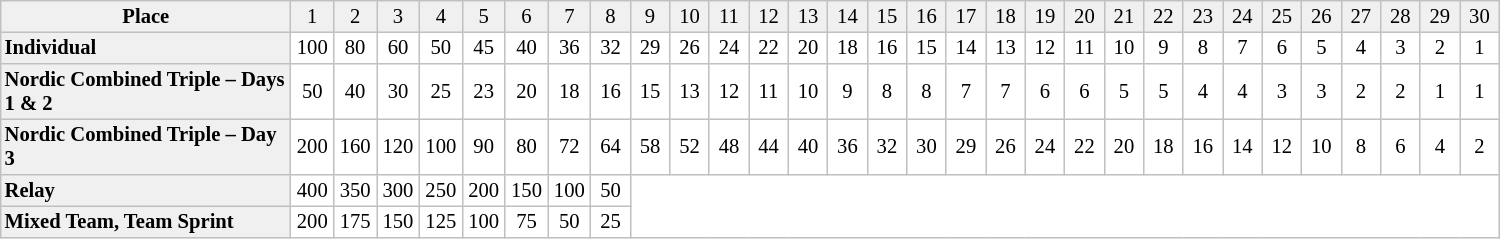<table border="1" cellpadding="2" cellspacing="0" style="border:1px solid #C0C0C0; border-collapse:collapse; font-size:86%; margin-top:1em; text-align:center" width="1000">
<tr bgcolor="#F0F0F0">
<td width=250><strong>Place</strong></td>
<td width=25>1</td>
<td width=25>2</td>
<td width=25>3</td>
<td width=25>4</td>
<td width=25>5</td>
<td width=25>6</td>
<td width=25>7</td>
<td width=25>8</td>
<td width=25>9</td>
<td width=25>10</td>
<td width=25>11</td>
<td width=25>12</td>
<td width=25>13</td>
<td width=25>14</td>
<td width=25>15</td>
<td width=25>16</td>
<td width=25>17</td>
<td width=25>18</td>
<td width=25>19</td>
<td width=25>20</td>
<td width=25>21</td>
<td width=25>22</td>
<td width=25>23</td>
<td width=25>24</td>
<td width=25>25</td>
<td width=25>26</td>
<td width=25>27</td>
<td width=25>28</td>
<td width=25>29</td>
<td width=25>30</td>
</tr>
<tr>
<td bgcolor="#F0F0F0" align=left><strong>Individual</strong></td>
<td>100</td>
<td>80</td>
<td>60</td>
<td>50</td>
<td>45</td>
<td>40</td>
<td>36</td>
<td>32</td>
<td>29</td>
<td>26</td>
<td>24</td>
<td>22</td>
<td>20</td>
<td>18</td>
<td>16</td>
<td>15</td>
<td>14</td>
<td>13</td>
<td>12</td>
<td>11</td>
<td>10</td>
<td>9</td>
<td>8</td>
<td>7</td>
<td>6</td>
<td>5</td>
<td>4</td>
<td>3</td>
<td>2</td>
<td>1</td>
</tr>
<tr>
<td bgcolor="#F0F0F0" align=left><strong>Nordic Combined Triple – Days 1 & 2</strong></td>
<td>50</td>
<td>40</td>
<td>30</td>
<td>25</td>
<td>23</td>
<td>20</td>
<td>18</td>
<td>16</td>
<td>15</td>
<td>13</td>
<td>12</td>
<td>11</td>
<td>10</td>
<td>9</td>
<td>8</td>
<td>8</td>
<td>7</td>
<td>7</td>
<td>6</td>
<td>6</td>
<td>5</td>
<td>5</td>
<td>4</td>
<td>4</td>
<td>3</td>
<td>3</td>
<td>2</td>
<td>2</td>
<td>1</td>
<td>1</td>
</tr>
<tr>
<td bgcolor="#F0F0F0" align=left><strong>Nordic Combined Triple – Day 3</strong></td>
<td>200</td>
<td>160</td>
<td>120</td>
<td>100</td>
<td>90</td>
<td>80</td>
<td>72</td>
<td>64</td>
<td>58</td>
<td>52</td>
<td>48</td>
<td>44</td>
<td>40</td>
<td>36</td>
<td>32</td>
<td>30</td>
<td>29</td>
<td>26</td>
<td>24</td>
<td>22</td>
<td>20</td>
<td>18</td>
<td>16</td>
<td>14</td>
<td>12</td>
<td>10</td>
<td>8</td>
<td>6</td>
<td>4</td>
<td>2</td>
</tr>
<tr>
<td bgcolor="#F0F0F0" align=left><strong>Relay</strong></td>
<td>400</td>
<td>350</td>
<td>300</td>
<td>250</td>
<td>200</td>
<td>150</td>
<td>100</td>
<td>50</td>
</tr>
<tr>
<td bgcolor="#F0F0F0" align=left><strong>Mixed Team, Team Sprint</strong></td>
<td>200</td>
<td>175</td>
<td>150</td>
<td>125</td>
<td>100</td>
<td>75</td>
<td>50</td>
<td>25</td>
</tr>
</table>
